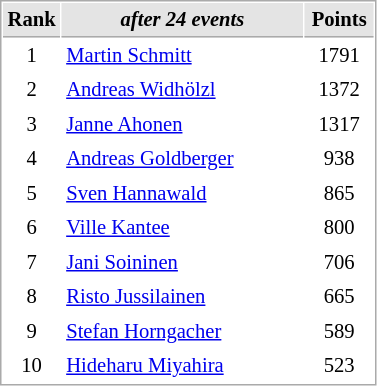<table cellspacing="1" cellpadding="3" style="border:1px solid #AAAAAA;font-size:86%">
<tr bgcolor="#E4E4E4">
<th style="border-bottom:1px solid #AAAAAA" width=10>Rank</th>
<th style="border-bottom:1px solid #AAAAAA" width=155><em>after 24 events</em></th>
<th style="border-bottom:1px solid #AAAAAA" width=40>Points</th>
</tr>
<tr>
<td align=center>1</td>
<td> <a href='#'>Martin Schmitt</a></td>
<td align=center>1791</td>
</tr>
<tr>
<td align=center>2</td>
<td> <a href='#'>Andreas Widhölzl</a></td>
<td align=center>1372</td>
</tr>
<tr>
<td align=center>3</td>
<td> <a href='#'>Janne Ahonen</a></td>
<td align=center>1317</td>
</tr>
<tr>
<td align=center>4</td>
<td> <a href='#'>Andreas Goldberger</a></td>
<td align=center>938</td>
</tr>
<tr>
<td align=center>5</td>
<td> <a href='#'>Sven Hannawald</a></td>
<td align=center>865</td>
</tr>
<tr>
<td align=center>6</td>
<td> <a href='#'>Ville Kantee</a></td>
<td align=center>800</td>
</tr>
<tr>
<td align=center>7</td>
<td> <a href='#'>Jani Soininen</a></td>
<td align=center>706</td>
</tr>
<tr>
<td align=center>8</td>
<td> <a href='#'>Risto Jussilainen</a></td>
<td align=center>665</td>
</tr>
<tr>
<td align=center>9</td>
<td> <a href='#'>Stefan Horngacher</a></td>
<td align=center>589</td>
</tr>
<tr>
<td align=center>10</td>
<td> <a href='#'>Hideharu Miyahira</a></td>
<td align=center>523</td>
</tr>
</table>
